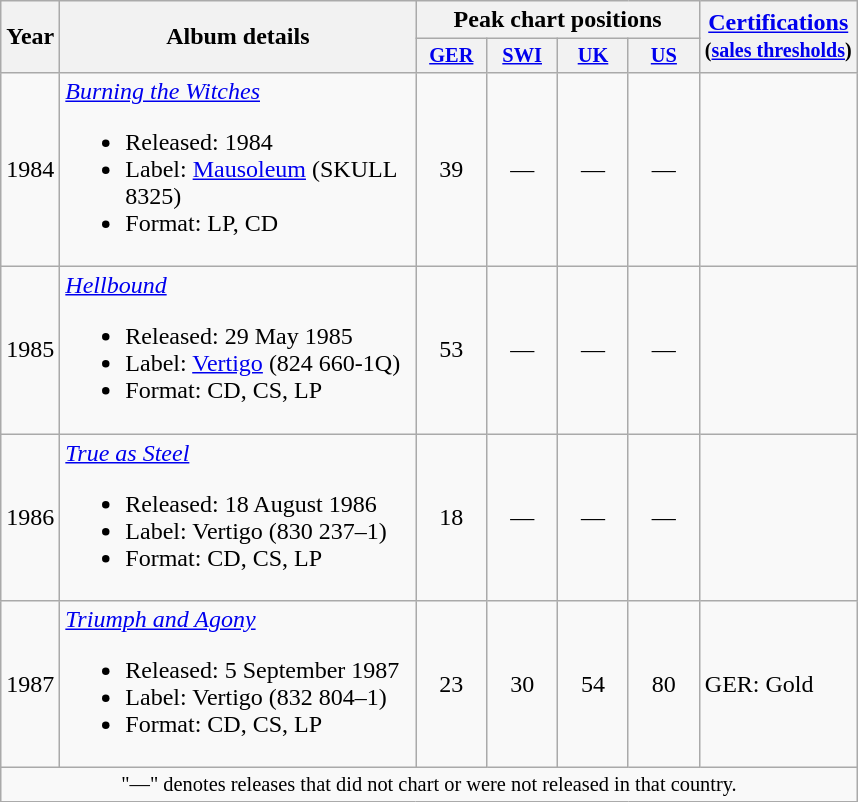<table class="wikitable">
<tr>
<th rowspan="2">Year</th>
<th rowspan="2" width="230">Album details</th>
<th colspan="4">Peak chart positions</th>
<th rowspan="2"><a href='#'>Certifications</a><br><small>(<a href='#'>sales thresholds</a>)</small></th>
</tr>
<tr>
<th style="width:3em;font-size:85%;"><a href='#'>GER</a><br></th>
<th style="width:3em;font-size:85%;"><a href='#'>SWI</a><br></th>
<th style="width:3em;font-size:85%;"><a href='#'>UK</a><br></th>
<th style="width:3em;font-size:85%;"><a href='#'>US</a><br></th>
</tr>
<tr>
<td>1984</td>
<td><em><a href='#'>Burning the Witches</a></em><br><ul><li>Released: 1984</li><li>Label: <a href='#'>Mausoleum</a> (SKULL 8325)</li><li>Format: LP, CD</li></ul></td>
<td align="center">39</td>
<td align="center">—</td>
<td align="center">—</td>
<td align="center">—</td>
<td></td>
</tr>
<tr>
<td>1985</td>
<td><em><a href='#'>Hellbound</a></em><br><ul><li>Released: 29 May 1985</li><li>Label: <a href='#'>Vertigo</a> (824 660-1Q)</li><li>Format: CD, CS, LP</li></ul></td>
<td align="center">53</td>
<td align="center">—</td>
<td align="center">—</td>
<td align="center">—</td>
<td></td>
</tr>
<tr>
<td>1986</td>
<td><em><a href='#'>True as Steel</a></em><br><ul><li>Released: 18 August 1986</li><li>Label: Vertigo (830 237–1)</li><li>Format: CD, CS, LP</li></ul></td>
<td align="center">18</td>
<td align="center">—</td>
<td align="center">—</td>
<td align="center">—</td>
<td></td>
</tr>
<tr>
<td>1987</td>
<td><em><a href='#'>Triumph and Agony</a></em><br><ul><li>Released: 5 September 1987</li><li>Label: Vertigo (832 804–1)</li><li>Format: CD, CS, LP</li></ul></td>
<td align="center">23</td>
<td align="center">30</td>
<td align="center">54</td>
<td align="center">80</td>
<td>GER: Gold</td>
</tr>
<tr>
<td align="center" colspan="15" style="font-size: 85%">"—" denotes releases that did not chart or were not released in that country.</td>
</tr>
</table>
